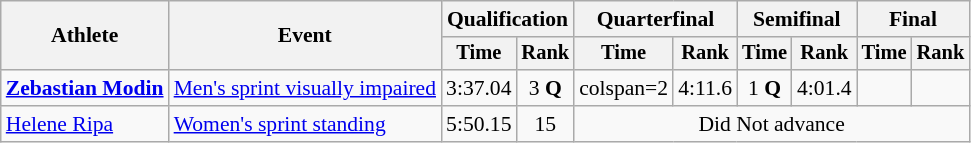<table class="wikitable" style="font-size:90%">
<tr>
<th rowspan="2">Athlete</th>
<th rowspan="2">Event</th>
<th colspan="2">Qualification</th>
<th colspan="2">Quarterfinal</th>
<th colspan="2">Semifinal</th>
<th colspan="2">Final</th>
</tr>
<tr style="font-size:95%">
<th>Time</th>
<th>Rank</th>
<th>Time</th>
<th>Rank</th>
<th>Time</th>
<th>Rank</th>
<th>Time</th>
<th>Rank</th>
</tr>
<tr align=center>
<td align=left><strong><a href='#'>Zebastian Modin</a></strong></td>
<td align=left><a href='#'>Men's sprint visually impaired</a></td>
<td>3:37.04</td>
<td>3 <strong>Q</strong></td>
<td>colspan=2 </td>
<td>4:11.6</td>
<td>1 <strong>Q</strong></td>
<td>4:01.4</td>
<td></td>
</tr>
<tr align=center>
<td align=left><a href='#'>Helene Ripa</a></td>
<td align=left><a href='#'>Women's sprint standing</a></td>
<td>5:50.15</td>
<td>15</td>
<td colspan=6>Did Not advance</td>
</tr>
</table>
